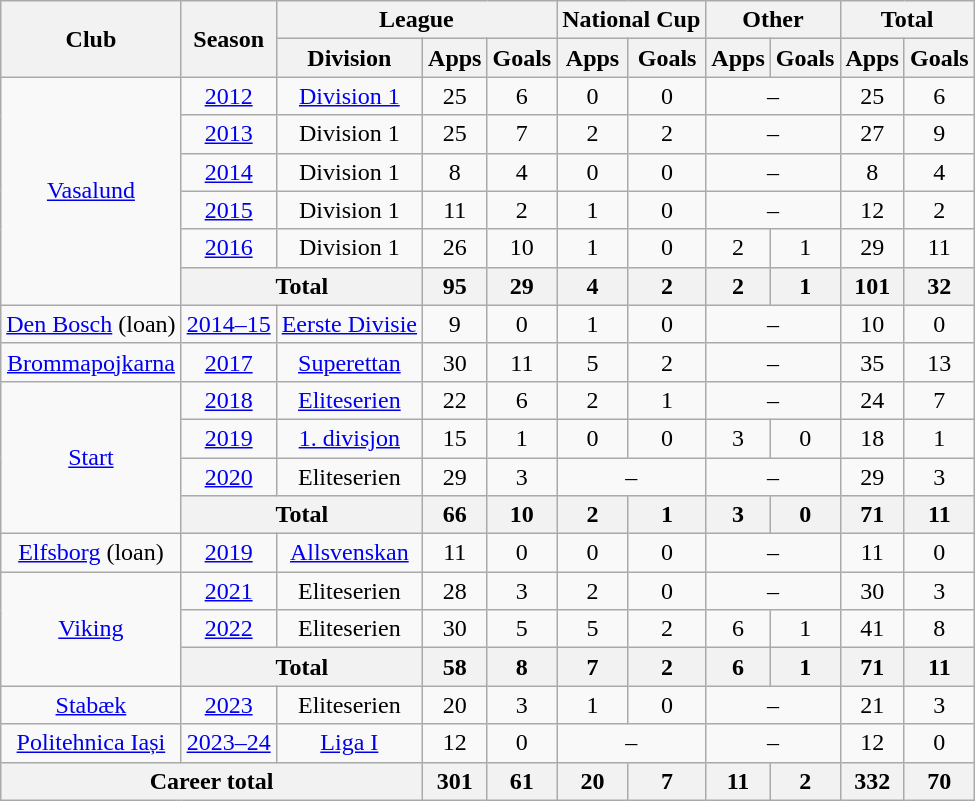<table class="wikitable" style="text-align: center;">
<tr>
<th rowspan="2">Club</th>
<th rowspan="2">Season</th>
<th colspan="3">League</th>
<th colspan="2">National Cup</th>
<th colspan="2">Other</th>
<th colspan="2">Total</th>
</tr>
<tr>
<th>Division</th>
<th>Apps</th>
<th>Goals</th>
<th>Apps</th>
<th>Goals</th>
<th>Apps</th>
<th>Goals</th>
<th>Apps</th>
<th>Goals</th>
</tr>
<tr>
<td rowspan="6"><a href='#'>Vasalund</a></td>
<td><a href='#'>2012</a></td>
<td><a href='#'>Division 1</a></td>
<td>25</td>
<td>6</td>
<td>0</td>
<td>0</td>
<td colspan="2">–</td>
<td>25</td>
<td>6</td>
</tr>
<tr>
<td><a href='#'>2013</a></td>
<td>Division 1</td>
<td>25</td>
<td>7</td>
<td>2</td>
<td>2</td>
<td colspan="2">–</td>
<td>27</td>
<td>9</td>
</tr>
<tr>
<td><a href='#'>2014</a></td>
<td>Division 1</td>
<td>8</td>
<td>4</td>
<td>0</td>
<td>0</td>
<td colspan="2">–</td>
<td>8</td>
<td>4</td>
</tr>
<tr>
<td><a href='#'>2015</a></td>
<td>Division 1</td>
<td>11</td>
<td>2</td>
<td>1</td>
<td>0</td>
<td colspan="2">–</td>
<td>12</td>
<td>2</td>
</tr>
<tr>
<td><a href='#'>2016</a></td>
<td>Division 1</td>
<td>26</td>
<td>10</td>
<td>1</td>
<td>0</td>
<td>2</td>
<td>1</td>
<td>29</td>
<td>11</td>
</tr>
<tr>
<th colspan="2">Total</th>
<th>95</th>
<th>29</th>
<th>4</th>
<th>2</th>
<th>2</th>
<th>1</th>
<th>101</th>
<th>32</th>
</tr>
<tr>
<td><a href='#'>Den Bosch</a> (loan)</td>
<td><a href='#'>2014–15</a></td>
<td><a href='#'>Eerste Divisie</a></td>
<td>9</td>
<td>0</td>
<td>1</td>
<td>0</td>
<td colspan="2">–</td>
<td>10</td>
<td>0</td>
</tr>
<tr>
<td><a href='#'>Brommapojkarna</a></td>
<td><a href='#'>2017</a></td>
<td><a href='#'>Superettan</a></td>
<td>30</td>
<td>11</td>
<td>5</td>
<td>2</td>
<td colspan="2">–</td>
<td>35</td>
<td>13</td>
</tr>
<tr>
<td rowspan="4"><a href='#'>Start</a></td>
<td><a href='#'>2018</a></td>
<td><a href='#'>Eliteserien</a></td>
<td>22</td>
<td>6</td>
<td>2</td>
<td>1</td>
<td colspan="2">–</td>
<td>24</td>
<td>7</td>
</tr>
<tr>
<td><a href='#'>2019</a></td>
<td><a href='#'>1. divisjon</a></td>
<td>15</td>
<td>1</td>
<td>0</td>
<td>0</td>
<td>3</td>
<td>0</td>
<td>18</td>
<td>1</td>
</tr>
<tr>
<td><a href='#'>2020</a></td>
<td>Eliteserien</td>
<td>29</td>
<td>3</td>
<td colspan="2">–</td>
<td colspan="2">–</td>
<td>29</td>
<td>3</td>
</tr>
<tr>
<th colspan="2">Total</th>
<th>66</th>
<th>10</th>
<th>2</th>
<th>1</th>
<th>3</th>
<th>0</th>
<th>71</th>
<th>11</th>
</tr>
<tr>
<td><a href='#'>Elfsborg</a> (loan)</td>
<td><a href='#'>2019</a></td>
<td><a href='#'>Allsvenskan</a></td>
<td>11</td>
<td>0</td>
<td>0</td>
<td>0</td>
<td colspan="2">–</td>
<td>11</td>
<td>0</td>
</tr>
<tr>
<td rowspan="3"><a href='#'>Viking</a></td>
<td><a href='#'>2021</a></td>
<td>Eliteserien</td>
<td>28</td>
<td>3</td>
<td>2</td>
<td>0</td>
<td colspan="2">–</td>
<td>30</td>
<td>3</td>
</tr>
<tr>
<td><a href='#'>2022</a></td>
<td>Eliteserien</td>
<td>30</td>
<td>5</td>
<td>5</td>
<td>2</td>
<td>6</td>
<td>1</td>
<td>41</td>
<td>8</td>
</tr>
<tr>
<th colspan="2">Total</th>
<th>58</th>
<th>8</th>
<th>7</th>
<th>2</th>
<th>6</th>
<th>1</th>
<th>71</th>
<th>11</th>
</tr>
<tr>
<td><a href='#'>Stabæk</a></td>
<td><a href='#'>2023</a></td>
<td>Eliteserien</td>
<td>20</td>
<td>3</td>
<td>1</td>
<td>0</td>
<td colspan="2">–</td>
<td>21</td>
<td>3</td>
</tr>
<tr>
<td><a href='#'>Politehnica Iași</a></td>
<td><a href='#'>2023–24</a></td>
<td><a href='#'>Liga I</a></td>
<td>12</td>
<td>0</td>
<td colspan="2">–</td>
<td colspan="2">–</td>
<td>12</td>
<td>0</td>
</tr>
<tr>
<th colspan="3">Career total</th>
<th>301</th>
<th>61</th>
<th>20</th>
<th>7</th>
<th>11</th>
<th>2</th>
<th>332</th>
<th>70</th>
</tr>
</table>
